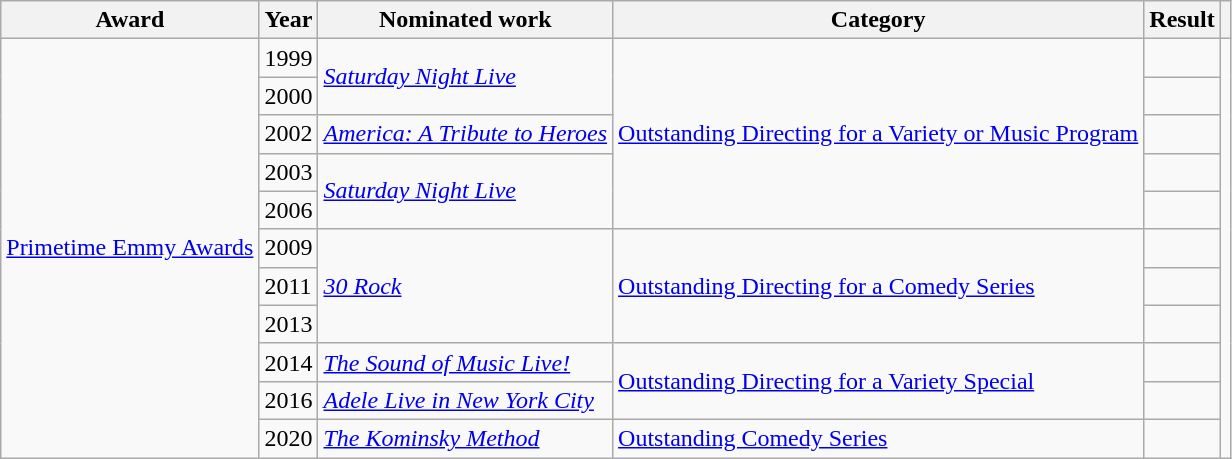<table class="wikitable sortable">
<tr>
<th>Award</th>
<th>Year</th>
<th>Nominated work</th>
<th>Category</th>
<th>Result</th>
<th></th>
</tr>
<tr>
<td rowspan="11"><a href='#'>Primetime Emmy Awards</a></td>
<td>1999</td>
<td rowspan="2"><em><a href='#'>Saturday Night Live</a></em></td>
<td rowspan="5"><a href='#'>Outstanding Directing for a Variety or Music Program</a></td>
<td></td>
<td rowspan="11"></td>
</tr>
<tr>
<td>2000</td>
<td></td>
</tr>
<tr>
<td>2002</td>
<td><em><a href='#'>America: A Tribute to Heroes</a></em></td>
<td></td>
</tr>
<tr>
<td>2003</td>
<td rowspan="2"><em><a href='#'>Saturday Night Live</a></em></td>
<td></td>
</tr>
<tr>
<td>2006</td>
<td></td>
</tr>
<tr>
<td>2009</td>
<td rowspan="3"><em><a href='#'>30 Rock</a></em></td>
<td rowspan="3"><a href='#'>Outstanding Directing for a Comedy Series</a></td>
<td></td>
</tr>
<tr>
<td>2011</td>
<td></td>
</tr>
<tr>
<td>2013</td>
<td></td>
</tr>
<tr>
<td>2014</td>
<td><em><a href='#'>The Sound of Music Live!</a></em></td>
<td rowspan="2"><a href='#'>Outstanding Directing for a Variety Special</a></td>
<td></td>
</tr>
<tr>
<td>2016</td>
<td><em><a href='#'>Adele Live in New York City</a></em></td>
<td></td>
</tr>
<tr>
<td>2020</td>
<td><em><a href='#'>The Kominsky Method</a></em></td>
<td><a href='#'>Outstanding Comedy Series</a></td>
<td></td>
</tr>
</table>
